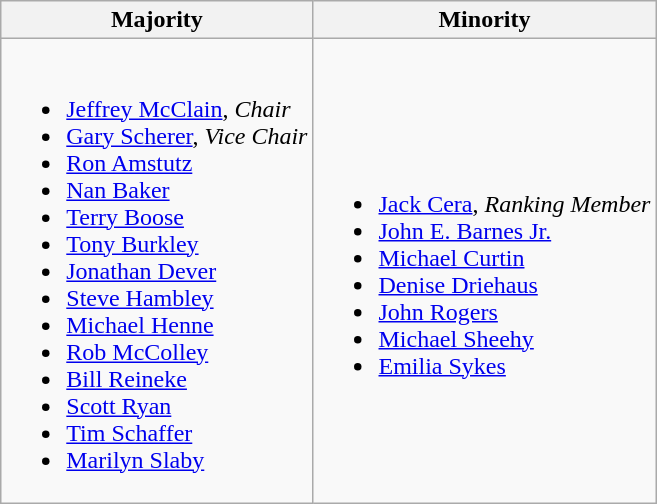<table class=wikitable>
<tr>
<th>Majority</th>
<th>Minority</th>
</tr>
<tr>
<td><br><ul><li><a href='#'>Jeffrey McClain</a>, <em>Chair</em></li><li><a href='#'>Gary Scherer</a>, <em>Vice Chair</em></li><li><a href='#'>Ron Amstutz</a></li><li><a href='#'>Nan Baker</a></li><li><a href='#'>Terry Boose</a></li><li><a href='#'>Tony Burkley</a></li><li><a href='#'>Jonathan Dever</a></li><li><a href='#'>Steve Hambley</a></li><li><a href='#'>Michael Henne</a></li><li><a href='#'>Rob McColley</a></li><li><a href='#'>Bill Reineke</a></li><li><a href='#'>Scott Ryan</a></li><li><a href='#'>Tim Schaffer</a></li><li><a href='#'>Marilyn Slaby</a></li></ul></td>
<td><br><ul><li><a href='#'>Jack Cera</a>, <em>Ranking Member</em></li><li><a href='#'>John E. Barnes Jr.</a></li><li><a href='#'>Michael Curtin</a></li><li><a href='#'>Denise Driehaus</a></li><li><a href='#'>John Rogers</a></li><li><a href='#'>Michael Sheehy</a></li><li><a href='#'>Emilia Sykes</a></li></ul></td>
</tr>
</table>
